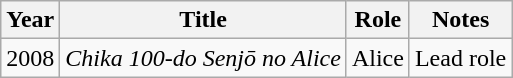<table class="wikitable">
<tr>
<th>Year</th>
<th>Title</th>
<th>Role</th>
<th>Notes</th>
</tr>
<tr>
<td>2008</td>
<td><em>Chika 100-do Senjō no Alice</em></td>
<td>Alice</td>
<td>Lead role</td>
</tr>
</table>
